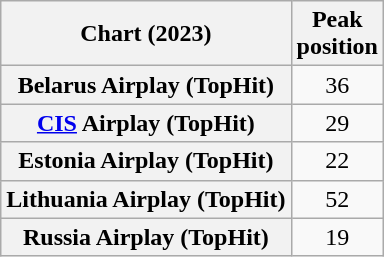<table class="wikitable plainrowheaders" style="text-align:center">
<tr>
<th scope="col">Chart (2023)</th>
<th scope="col">Peak<br>position</th>
</tr>
<tr>
<th scope="row">Belarus Airplay (TopHit)</th>
<td>36</td>
</tr>
<tr>
<th scope="row"><a href='#'>CIS</a> Airplay (TopHit)</th>
<td>29</td>
</tr>
<tr>
<th scope="row">Estonia Airplay (TopHit)</th>
<td>22</td>
</tr>
<tr>
<th scope="row">Lithuania Airplay (TopHit)</th>
<td>52</td>
</tr>
<tr>
<th scope="row">Russia Airplay (TopHit)</th>
<td>19</td>
</tr>
</table>
